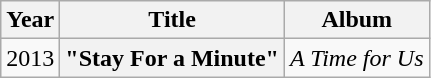<table class="wikitable plainrowheaders">
<tr>
<th>Year</th>
<th>Title</th>
<th>Album</th>
</tr>
<tr>
<td>2013</td>
<th scope="row">"Stay For a Minute"</th>
<td><em>A Time for Us</em></td>
</tr>
</table>
